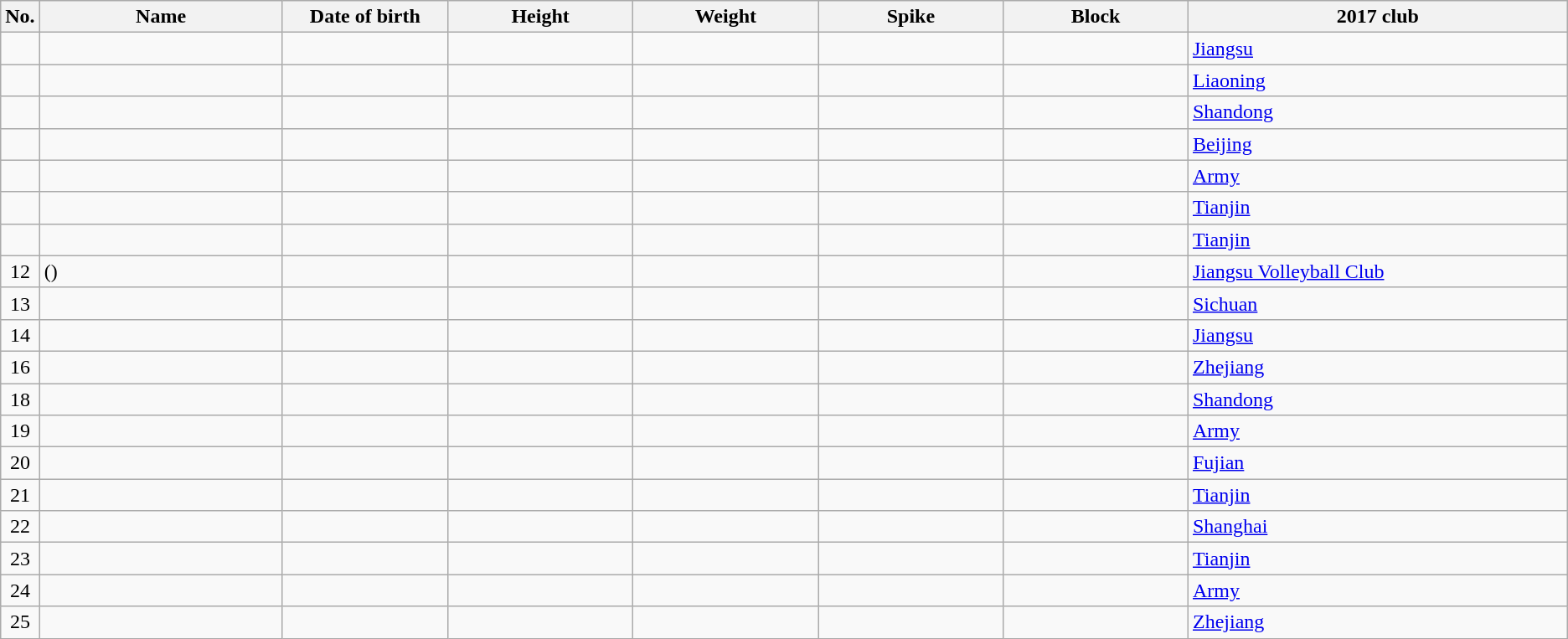<table class="wikitable sortable" style="font-size:100%; text-align:center;">
<tr>
<th>No.</th>
<th style="width:12em">Name</th>
<th style="width:8em">Date of birth</th>
<th style="width:9em">Height</th>
<th style="width:9em">Weight</th>
<th style="width:9em">Spike</th>
<th style="width:9em">Block</th>
<th style="width:19em">2017 club</th>
</tr>
<tr>
<td></td>
<td align=left></td>
<td align=right></td>
<td></td>
<td></td>
<td></td>
<td></td>
<td align=left> <a href='#'>Jiangsu</a></td>
</tr>
<tr>
<td></td>
<td align=left></td>
<td align=right></td>
<td></td>
<td></td>
<td></td>
<td></td>
<td align=left> <a href='#'>Liaoning</a></td>
</tr>
<tr>
<td></td>
<td align=left></td>
<td align=right></td>
<td></td>
<td></td>
<td></td>
<td></td>
<td align=left> <a href='#'>Shandong</a></td>
</tr>
<tr>
<td></td>
<td align=left></td>
<td align=right></td>
<td></td>
<td></td>
<td></td>
<td></td>
<td align=left> <a href='#'>Beijing</a></td>
</tr>
<tr>
<td></td>
<td align=left></td>
<td align=right></td>
<td></td>
<td></td>
<td></td>
<td></td>
<td align=left> <a href='#'>Army</a></td>
</tr>
<tr>
<td></td>
<td align=left></td>
<td align=right></td>
<td></td>
<td></td>
<td></td>
<td></td>
<td align=left> <a href='#'>Tianjin</a></td>
</tr>
<tr>
<td></td>
<td align=left></td>
<td align=right></td>
<td></td>
<td></td>
<td></td>
<td></td>
<td align=left> <a href='#'>Tianjin</a></td>
</tr>
<tr>
<td>12</td>
<td align=left> ()</td>
<td align=right></td>
<td></td>
<td></td>
<td></td>
<td></td>
<td align=left> <a href='#'>Jiangsu Volleyball Club</a></td>
</tr>
<tr>
<td>13</td>
<td align=left></td>
<td align=right></td>
<td></td>
<td></td>
<td></td>
<td></td>
<td align=left> <a href='#'>Sichuan</a></td>
</tr>
<tr>
<td>14</td>
<td align=left></td>
<td align=right></td>
<td></td>
<td></td>
<td></td>
<td></td>
<td align=left> <a href='#'>Jiangsu</a></td>
</tr>
<tr>
<td>16</td>
<td align=left></td>
<td align=right></td>
<td></td>
<td></td>
<td></td>
<td></td>
<td align=left> <a href='#'>Zhejiang</a></td>
</tr>
<tr>
<td>18</td>
<td align=left></td>
<td align=right></td>
<td></td>
<td></td>
<td></td>
<td></td>
<td align=left> <a href='#'>Shandong</a></td>
</tr>
<tr>
<td>19</td>
<td align=left></td>
<td align=right></td>
<td></td>
<td></td>
<td></td>
<td></td>
<td align=left> <a href='#'>Army</a></td>
</tr>
<tr>
<td>20</td>
<td align=left></td>
<td align=right></td>
<td></td>
<td></td>
<td></td>
<td></td>
<td align=left> <a href='#'>Fujian</a></td>
</tr>
<tr>
<td>21</td>
<td align=left></td>
<td align=right></td>
<td></td>
<td></td>
<td></td>
<td></td>
<td align=left> <a href='#'>Tianjin</a></td>
</tr>
<tr>
<td>22</td>
<td align=left></td>
<td align=right></td>
<td></td>
<td></td>
<td></td>
<td></td>
<td align=left> <a href='#'>Shanghai</a></td>
</tr>
<tr>
<td>23</td>
<td align=left></td>
<td align=right></td>
<td></td>
<td></td>
<td></td>
<td></td>
<td align=left> <a href='#'>Tianjin</a></td>
</tr>
<tr>
<td>24</td>
<td align=left></td>
<td align=right></td>
<td></td>
<td></td>
<td></td>
<td></td>
<td align=left> <a href='#'>Army</a></td>
</tr>
<tr>
<td>25</td>
<td align=left></td>
<td align=right></td>
<td></td>
<td></td>
<td></td>
<td></td>
<td align=left> <a href='#'>Zhejiang</a></td>
</tr>
</table>
